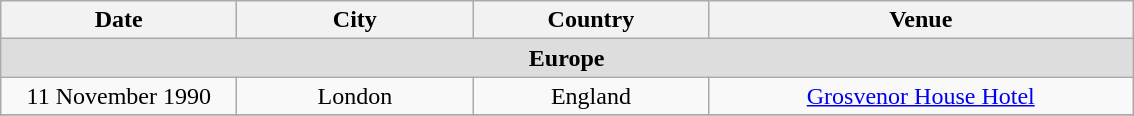<table class="wikitable" style="text-align:center;">
<tr>
<th width="150">Date</th>
<th width="150">City</th>
<th width="150">Country</th>
<th width="275">Venue</th>
</tr>
<tr style="background:#ddd;">
<td colspan="4"><strong>Europe</strong></td>
</tr>
<tr>
<td>11 November 1990</td>
<td>London</td>
<td>England</td>
<td><a href='#'>Grosvenor House Hotel</a></td>
</tr>
<tr>
</tr>
</table>
